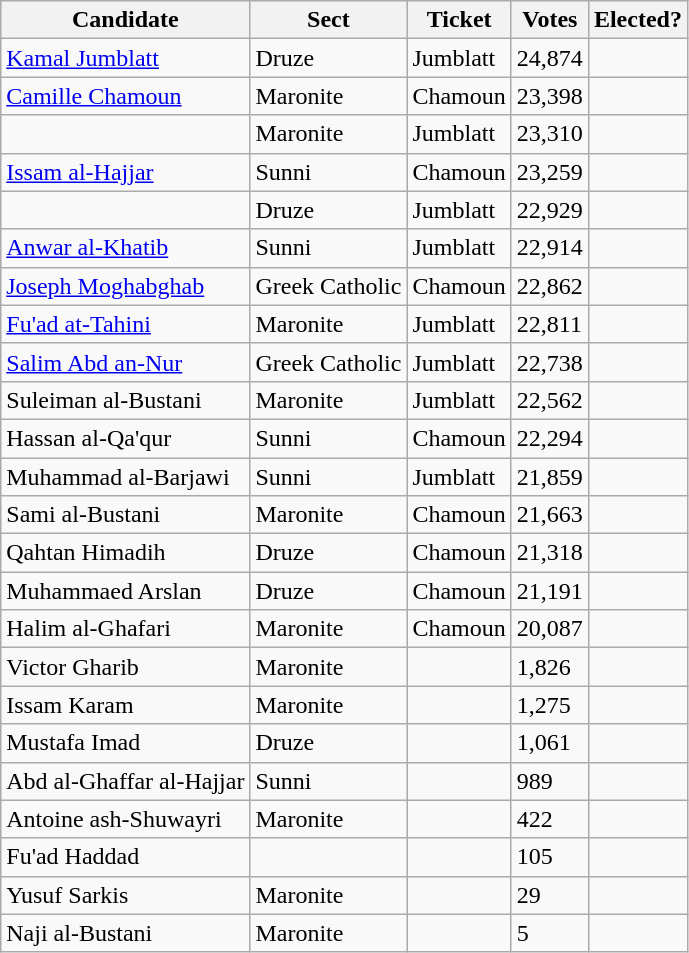<table class=wikitable>
<tr>
<th>Candidate</th>
<th>Sect</th>
<th>Ticket</th>
<th>Votes</th>
<th>Elected?</th>
</tr>
<tr>
<td><a href='#'>Kamal Jumblatt</a></td>
<td>Druze</td>
<td>Jumblatt</td>
<td>24,874</td>
<td></td>
</tr>
<tr>
<td><a href='#'>Camille Chamoun</a></td>
<td>Maronite</td>
<td>Chamoun</td>
<td>23,398</td>
<td></td>
</tr>
<tr>
<td></td>
<td>Maronite</td>
<td>Jumblatt</td>
<td>23,310</td>
<td></td>
</tr>
<tr>
<td><a href='#'>Issam al-Hajjar</a></td>
<td>Sunni</td>
<td>Chamoun</td>
<td>23,259</td>
<td></td>
</tr>
<tr>
<td></td>
<td>Druze</td>
<td>Jumblatt</td>
<td>22,929</td>
<td></td>
</tr>
<tr>
<td><a href='#'>Anwar al-Khatib</a></td>
<td>Sunni</td>
<td>Jumblatt</td>
<td>22,914</td>
<td></td>
</tr>
<tr>
<td><a href='#'>Joseph Moghabghab</a></td>
<td>Greek Catholic</td>
<td>Chamoun</td>
<td>22,862</td>
<td></td>
</tr>
<tr>
<td><a href='#'>Fu'ad at-Tahini</a></td>
<td>Maronite</td>
<td>Jumblatt</td>
<td>22,811</td>
<td></td>
</tr>
<tr>
<td><a href='#'>Salim Abd an-Nur</a></td>
<td>Greek Catholic</td>
<td>Jumblatt</td>
<td>22,738</td>
<td></td>
</tr>
<tr>
<td>Suleiman al-Bustani</td>
<td>Maronite</td>
<td>Jumblatt</td>
<td>22,562</td>
<td></td>
</tr>
<tr>
<td>Hassan al-Qa'qur</td>
<td>Sunni</td>
<td>Chamoun</td>
<td>22,294</td>
<td></td>
</tr>
<tr>
<td>Muhammad al-Barjawi</td>
<td>Sunni</td>
<td>Jumblatt</td>
<td>21,859</td>
<td></td>
</tr>
<tr>
<td>Sami al-Bustani</td>
<td>Maronite</td>
<td>Chamoun</td>
<td>21,663</td>
<td></td>
</tr>
<tr>
<td>Qahtan Himadih</td>
<td>Druze</td>
<td>Chamoun</td>
<td>21,318</td>
<td></td>
</tr>
<tr>
<td>Muhammaed Arslan</td>
<td>Druze</td>
<td>Chamoun</td>
<td>21,191</td>
<td></td>
</tr>
<tr>
<td>Halim al-Ghafari</td>
<td>Maronite</td>
<td>Chamoun</td>
<td>20,087</td>
<td></td>
</tr>
<tr>
<td>Victor Gharib</td>
<td>Maronite</td>
<td></td>
<td>1,826</td>
<td></td>
</tr>
<tr>
<td>Issam Karam</td>
<td>Maronite</td>
<td></td>
<td>1,275</td>
<td></td>
</tr>
<tr>
<td>Mustafa Imad</td>
<td>Druze</td>
<td></td>
<td>1,061</td>
<td></td>
</tr>
<tr>
<td>Abd al-Ghaffar al-Hajjar</td>
<td>Sunni</td>
<td></td>
<td>989</td>
<td></td>
</tr>
<tr>
<td>Antoine ash-Shuwayri</td>
<td>Maronite</td>
<td></td>
<td>422</td>
<td></td>
</tr>
<tr>
<td>Fu'ad Haddad</td>
<td></td>
<td></td>
<td>105</td>
<td></td>
</tr>
<tr>
<td>Yusuf Sarkis</td>
<td>Maronite</td>
<td></td>
<td>29</td>
<td></td>
</tr>
<tr>
<td>Naji al-Bustani</td>
<td>Maronite</td>
<td></td>
<td>5</td>
<td></td>
</tr>
</table>
